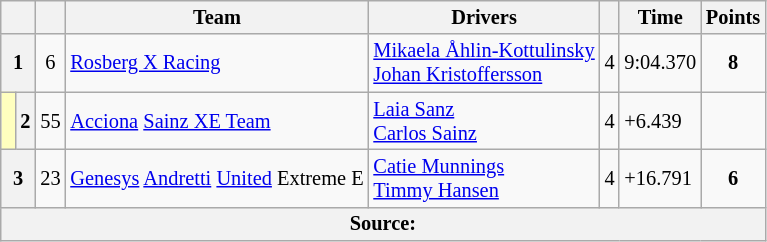<table class="wikitable" style="font-size: 85%">
<tr>
<th scope="col" colspan="2"></th>
<th scope="col"></th>
<th scope="col">Team</th>
<th scope="col">Drivers</th>
<th scope="col"></th>
<th scope="col">Time</th>
<th scope="col">Points</th>
</tr>
<tr>
<th scope=row colspan=2>1</th>
<td align=center>6</td>
<td> <a href='#'>Rosberg X Racing</a></td>
<td> <a href='#'>Mikaela Åhlin-Kottulinsky</a><br> <a href='#'>Johan Kristoffersson</a></td>
<td>4</td>
<td>9:04.370</td>
<td align=center><strong>8</strong></td>
</tr>
<tr>
<td style="background-color:#FFFFBF"> </td>
<th scope=row>2</th>
<td align=center>55</td>
<td> <a href='#'>Acciona</a>  <a href='#'>Sainz XE Team</a></td>
<td> <a href='#'>Laia Sanz</a><br> <a href='#'>Carlos Sainz</a></td>
<td>4</td>
<td>+6.439</td>
<td></td>
</tr>
<tr>
<th scope=row colspan=2>3</th>
<td align=center>23</td>
<td> <a href='#'>Genesys</a> <a href='#'>Andretti</a> <a href='#'>United</a> Extreme E</td>
<td> <a href='#'>Catie Munnings</a><br> <a href='#'>Timmy Hansen</a></td>
<td>4</td>
<td>+16.791</td>
<td align=center><strong>6</strong></td>
</tr>
<tr>
<th colspan="8">Source:</th>
</tr>
</table>
